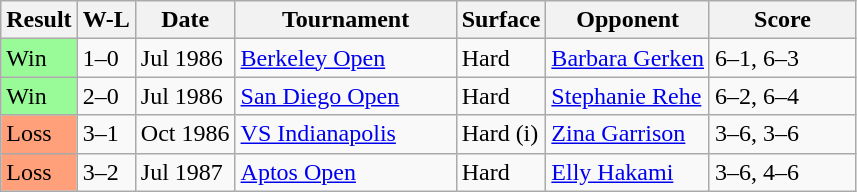<table class="sortable wikitable">
<tr>
<th>Result</th>
<th>W-L</th>
<th>Date</th>
<th style="width:140px">Tournament</th>
<th>Surface</th>
<th>Opponent</th>
<th style="width:90px" class="unsortable">Score</th>
</tr>
<tr>
<td style="background:#98fb98;">Win</td>
<td>1–0</td>
<td>Jul 1986</td>
<td><a href='#'>Berkeley Open</a></td>
<td>Hard</td>
<td> <a href='#'>Barbara Gerken</a></td>
<td>6–1, 6–3</td>
</tr>
<tr>
<td style="background:#98fb98;">Win</td>
<td>2–0</td>
<td>Jul 1986</td>
<td><a href='#'>San Diego Open</a></td>
<td>Hard</td>
<td> <a href='#'>Stephanie Rehe</a></td>
<td>6–2, 6–4</td>
</tr>
<tr>
<td style="background:#ffa07a;">Loss</td>
<td>3–1</td>
<td>Oct 1986</td>
<td><a href='#'>VS Indianapolis</a></td>
<td>Hard (i)</td>
<td> <a href='#'>Zina Garrison</a></td>
<td>3–6, 3–6</td>
</tr>
<tr>
<td style="background:#ffa07a;">Loss</td>
<td>3–2</td>
<td>Jul 1987</td>
<td><a href='#'>Aptos Open</a></td>
<td>Hard</td>
<td> <a href='#'>Elly Hakami</a></td>
<td>3–6, 4–6</td>
</tr>
</table>
